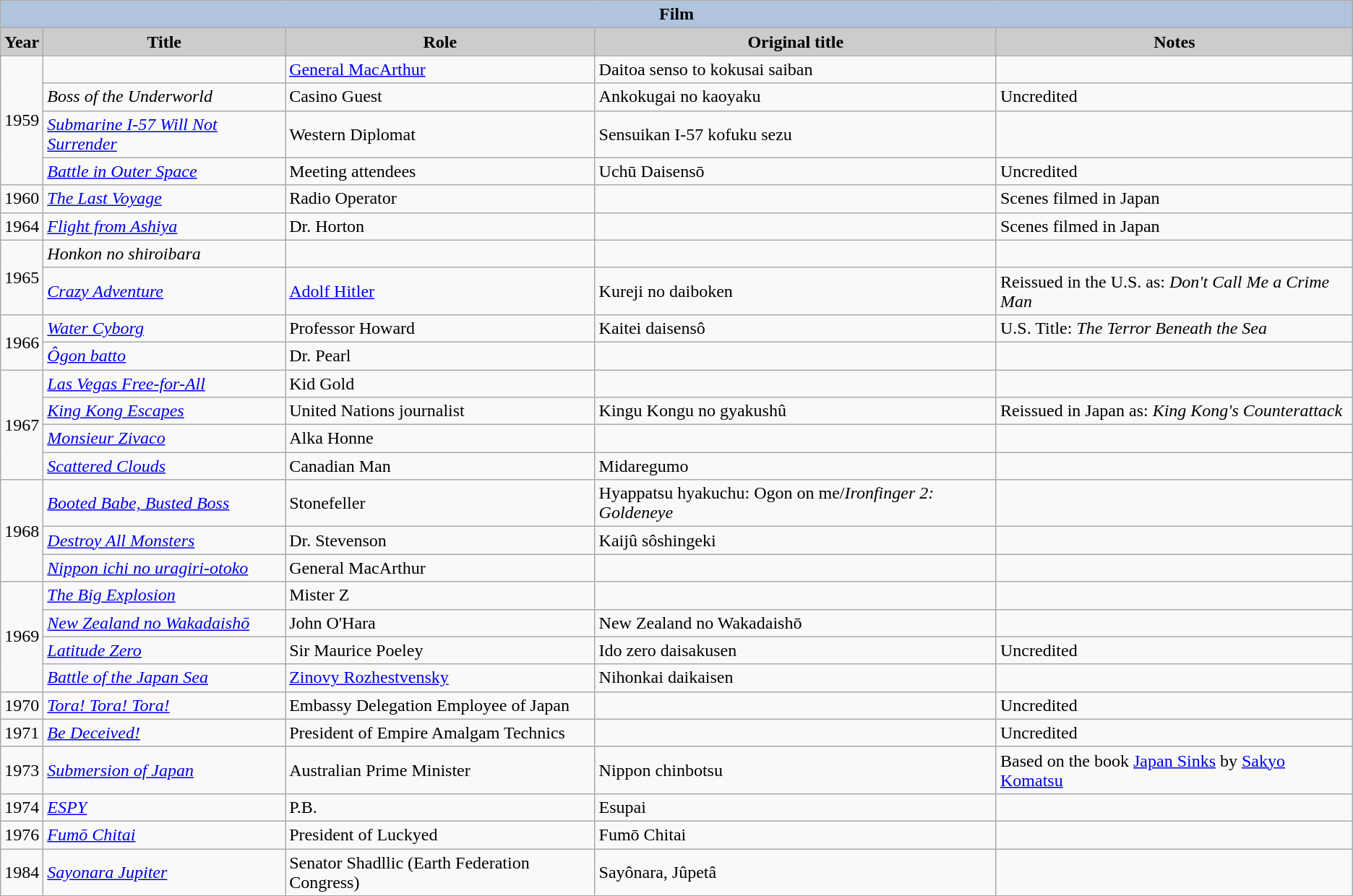<table class="wikitable" style="font-size:100%;">
<tr>
<th colspan=5 style="background:#B0C4DE;">Film</th>
</tr>
<tr align="center">
<th style="background: #CCCCCC;">Year</th>
<th style="background: #CCCCCC;">Title</th>
<th style="background: #CCCCCC;">Role</th>
<th style="background: #CCCCCC;">Original title</th>
<th style="background: #CCCCCC;">Notes</th>
</tr>
<tr>
<td rowspan=4>1959</td>
<td><em></em></td>
<td><a href='#'>General MacArthur</a></td>
<td>Daitoa senso to kokusai saiban</td>
<td></td>
</tr>
<tr>
<td><em>Boss of the Underworld</em></td>
<td>Casino Guest</td>
<td>Ankokugai no kaoyaku</td>
<td>Uncredited</td>
</tr>
<tr>
<td><em><a href='#'>Submarine I-57 Will Not Surrender</a></em></td>
<td>Western Diplomat</td>
<td>Sensuikan I-57 kofuku sezu</td>
<td></td>
</tr>
<tr>
<td><em><a href='#'>Battle in Outer Space</a></em></td>
<td>Meeting attendees</td>
<td>Uchū Daisensō</td>
<td>Uncredited</td>
</tr>
<tr>
<td>1960</td>
<td><em><a href='#'>The Last Voyage</a></em></td>
<td>Radio Operator</td>
<td></td>
<td>Scenes filmed in Japan</td>
</tr>
<tr>
<td>1964</td>
<td><em><a href='#'>Flight from Ashiya</a></em></td>
<td>Dr. Horton</td>
<td></td>
<td>Scenes filmed in Japan</td>
</tr>
<tr>
<td rowspan=2>1965</td>
<td><em>Honkon no shiroibara</em></td>
<td></td>
<td></td>
<td></td>
</tr>
<tr>
<td><em><a href='#'>Crazy Adventure</a></em></td>
<td><a href='#'>Adolf Hitler</a></td>
<td>Kureji no daiboken</td>
<td>Reissued in the U.S. as: <em>Don't Call Me a Crime Man</em></td>
</tr>
<tr>
<td rowspan=2>1966</td>
<td><em><a href='#'>Water Cyborg</a></em></td>
<td>Professor Howard</td>
<td>Kaitei daisensô</td>
<td>U.S. Title: <em>The Terror Beneath the Sea</em></td>
</tr>
<tr>
<td><em><a href='#'>Ôgon batto</a></em></td>
<td>Dr. Pearl</td>
<td></td>
<td></td>
</tr>
<tr>
<td rowspan=4>1967</td>
<td><em><a href='#'>Las Vegas Free-for-All</a></em></td>
<td>Kid Gold</td>
<td></td>
<td></td>
</tr>
<tr>
<td><em><a href='#'>King Kong Escapes</a></em></td>
<td>United Nations journalist</td>
<td>Kingu Kongu no gyakushû</td>
<td>Reissued in Japan as: <em>King Kong's Counterattack</em></td>
</tr>
<tr>
<td><em><a href='#'>Monsieur Zivaco</a></em></td>
<td>Alka Honne</td>
<td></td>
<td></td>
</tr>
<tr>
<td><em><a href='#'>Scattered Clouds</a></em></td>
<td>Canadian Man</td>
<td>Midaregumo</td>
<td></td>
</tr>
<tr>
<td rowspan=3>1968</td>
<td><em><a href='#'>Booted Babe, Busted Boss</a></em></td>
<td>Stonefeller</td>
<td>Hyappatsu hyakuchu: Ogon on me/<em>Ironfinger 2: Goldeneye</em></td>
<td></td>
</tr>
<tr>
<td><em><a href='#'>Destroy All Monsters</a></em></td>
<td>Dr. Stevenson</td>
<td>Kaijû sôshingeki</td>
<td></td>
</tr>
<tr>
<td><em><a href='#'>Nippon ichi no uragiri-otoko</a></em></td>
<td>General MacArthur</td>
<td></td>
<td></td>
</tr>
<tr>
<td rowspan=4>1969</td>
<td><em><a href='#'>The Big Explosion</a></em></td>
<td>Mister Z</td>
<td></td>
<td></td>
</tr>
<tr>
<td><em><a href='#'>New Zealand no Wakadaishō</a></em></td>
<td>John O'Hara</td>
<td>New Zealand no Wakadaishō</td>
<td></td>
</tr>
<tr>
<td><em><a href='#'>Latitude Zero</a></em></td>
<td>Sir Maurice Poeley</td>
<td>Ido zero daisakusen</td>
<td>Uncredited</td>
</tr>
<tr>
<td><em><a href='#'>Battle of the Japan Sea</a></em></td>
<td><a href='#'>Zinovy Rozhestvensky</a></td>
<td>Nihonkai daikaisen</td>
<td></td>
</tr>
<tr>
<td>1970</td>
<td><em><a href='#'>Tora! Tora! Tora!</a></em></td>
<td>Embassy Delegation Employee of Japan</td>
<td></td>
<td>Uncredited</td>
</tr>
<tr>
<td>1971</td>
<td><em><a href='#'>Be Deceived!</a></em></td>
<td>President of Empire Amalgam Technics</td>
<td></td>
<td>Uncredited</td>
</tr>
<tr>
<td>1973</td>
<td><em><a href='#'>Submersion of Japan</a></em></td>
<td>Australian Prime Minister</td>
<td>Nippon chinbotsu</td>
<td>Based on the book <a href='#'>Japan Sinks</a> by <a href='#'>Sakyo Komatsu</a></td>
</tr>
<tr>
<td>1974</td>
<td><em><a href='#'>ESPY</a></em></td>
<td>P.B.</td>
<td>Esupai</td>
<td></td>
</tr>
<tr>
<td>1976</td>
<td><em><a href='#'>Fumō Chitai</a></em></td>
<td>President of Luckyed</td>
<td>Fumō Chitai</td>
<td></td>
</tr>
<tr>
<td>1984</td>
<td><em><a href='#'>Sayonara Jupiter</a></em></td>
<td>Senator Shadllic (Earth Federation Congress)</td>
<td>Sayônara, Jûpetâ</td>
<td></td>
</tr>
</table>
